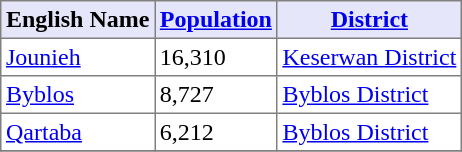<table class="toccolours sortable" border="1" cellpadding="3" style="border-collapse:collapse">
<tr bgcolor=#E6E6FA>
<th>English Name</th>
<th><a href='#'>Population</a></th>
<th><a href='#'>District</a></th>
</tr>
<tr>
<td><a href='#'>Jounieh</a></td>
<td>16,310</td>
<td><a href='#'>Keserwan District</a></td>
</tr>
<tr>
<td><a href='#'>Byblos</a></td>
<td>8,727</td>
<td><a href='#'>Byblos District</a></td>
</tr>
<tr>
<td><a href='#'>Qartaba</a></td>
<td>6,212</td>
<td><a href='#'>Byblos District</a></td>
</tr>
<tr>
</tr>
</table>
